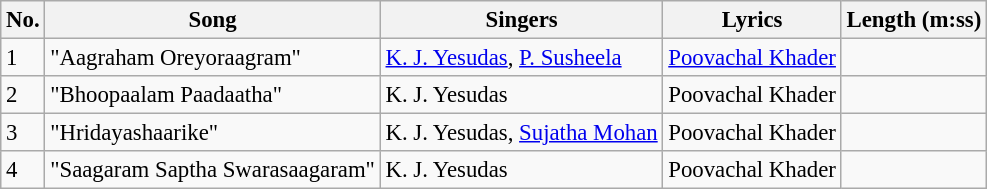<table class="wikitable" style="font-size:95%;">
<tr>
<th>No.</th>
<th>Song</th>
<th>Singers</th>
<th>Lyrics</th>
<th>Length (m:ss)</th>
</tr>
<tr>
<td>1</td>
<td>"Aagraham Oreyoraagram"</td>
<td><a href='#'>K. J. Yesudas</a>, <a href='#'>P. Susheela</a></td>
<td><a href='#'>Poovachal Khader</a></td>
<td></td>
</tr>
<tr>
<td>2</td>
<td>"Bhoopaalam Paadaatha"</td>
<td>K. J. Yesudas</td>
<td>Poovachal Khader</td>
<td></td>
</tr>
<tr>
<td>3</td>
<td>"Hridayashaarike"</td>
<td>K. J. Yesudas, <a href='#'>Sujatha Mohan</a></td>
<td>Poovachal Khader</td>
<td></td>
</tr>
<tr>
<td>4</td>
<td>"Saagaram Saptha Swarasaagaram"</td>
<td>K. J. Yesudas</td>
<td>Poovachal Khader</td>
<td></td>
</tr>
</table>
